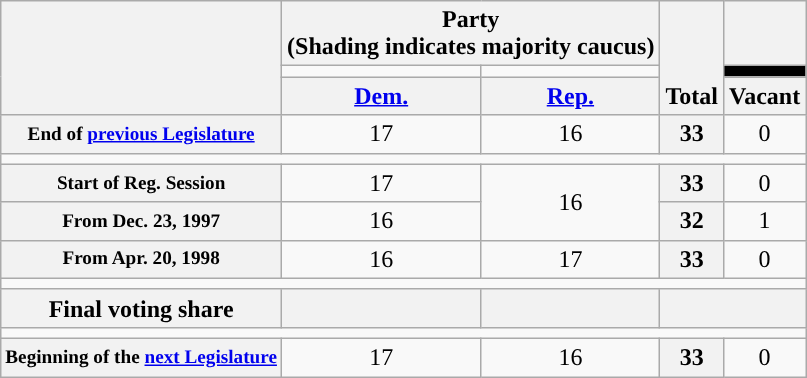<table class=wikitable style="text-align:center">
<tr style="vertical-align:bottom;">
<th rowspan=3></th>
<th colspan=2>Party <div>(Shading indicates majority caucus)</div></th>
<th rowspan=3>Total</th>
<th></th>
</tr>
<tr style="height:5px">
<td style="background-color:"></td>
<td style="background-color:"></td>
<td style="background:black;"></td>
</tr>
<tr>
<th><a href='#'>Dem.</a></th>
<th><a href='#'>Rep.</a></th>
<th>Vacant</th>
</tr>
<tr>
<th style="font-size:80%;">End of <a href='#'>previous Legislature</a></th>
<td>17</td>
<td>16</td>
<th>33</th>
<td>0</td>
</tr>
<tr>
<td colspan=5></td>
</tr>
<tr>
<th style="font-size:80%;">Start of Reg. Session</th>
<td>17</td>
<td rowspan="2">16</td>
<th>33</th>
<td>0</td>
</tr>
<tr>
<th style="font-size:80%;">From Dec. 23, 1997</th>
<td>16</td>
<th>32</th>
<td>1</td>
</tr>
<tr>
<th style="font-size:80%;">From Apr. 20, 1998</th>
<td>16</td>
<td>17</td>
<th>33</th>
<td>0</td>
</tr>
<tr>
<td colspan=5></td>
</tr>
<tr>
<th>Final voting share</th>
<th></th>
<th></th>
<th colspan=2></th>
</tr>
<tr>
<td colspan=5></td>
</tr>
<tr>
<th style="font-size:80%;">Beginning of the <a href='#'>next Legislature</a></th>
<td>17</td>
<td>16</td>
<th>33</th>
<td>0</td>
</tr>
</table>
